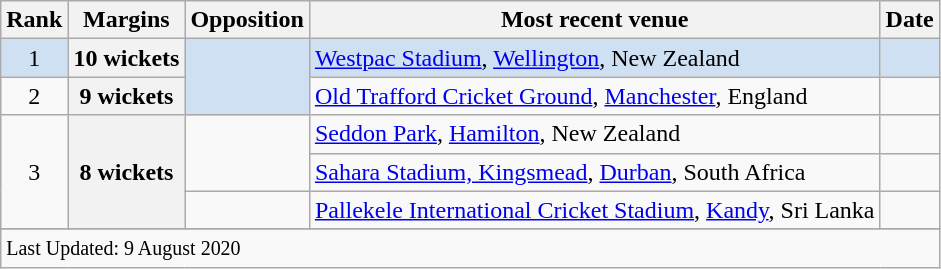<table class="wikitable plainrowheaders sortable">
<tr>
<th scope=col>Rank</th>
<th scope=col>Margins</th>
<th scope=col>Opposition</th>
<th scope=col>Most recent venue</th>
<th scope=col>Date</th>
</tr>
<tr bgcolor=#cee0f2>
<td align=center>1</td>
<th scope=row style=text-align:center>10 wickets</th>
<td rowspan=2></td>
<td><a href='#'>Westpac Stadium</a>, <a href='#'>Wellington</a>, New Zealand</td>
<td></td>
</tr>
<tr>
<td align=center>2</td>
<th scope=row style=text-align:center>9 wickets</th>
<td><a href='#'>Old Trafford Cricket Ground</a>, <a href='#'>Manchester</a>, England</td>
<td></td>
</tr>
<tr>
<td align=center rowspan=3>3</td>
<th scope=row style=text-align:center rowspan=3>8 wickets</th>
<td rowspan=2></td>
<td><a href='#'>Seddon Park</a>, <a href='#'>Hamilton</a>, New Zealand</td>
<td></td>
</tr>
<tr>
<td><a href='#'>Sahara Stadium, Kingsmead</a>, <a href='#'>Durban</a>, South Africa</td>
<td></td>
</tr>
<tr>
<td></td>
<td><a href='#'>Pallekele International Cricket Stadium</a>, <a href='#'>Kandy</a>, Sri Lanka</td>
<td></td>
</tr>
<tr>
</tr>
<tr class=sortbottom>
<td colspan=5><small>Last Updated: 9 August 2020</small></td>
</tr>
</table>
